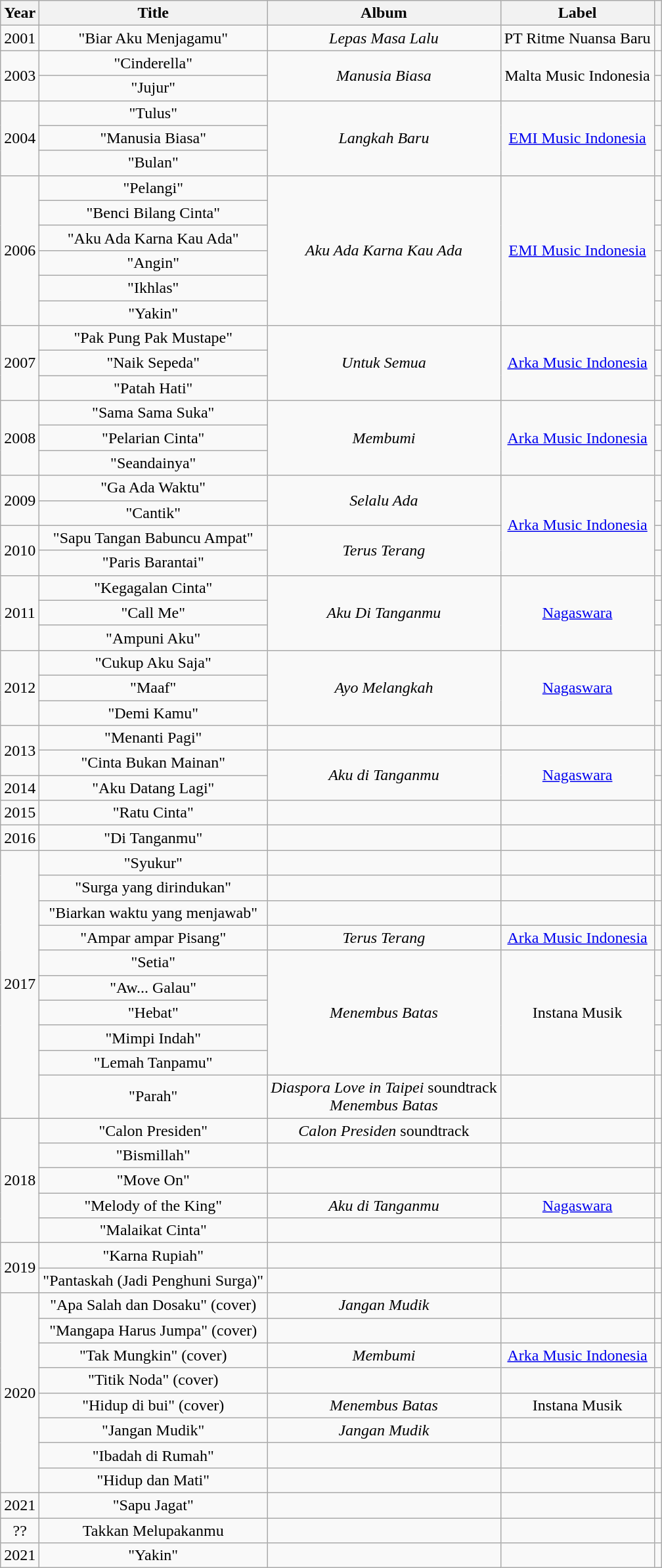<table class="wikitable plainrowheaders" style="text-align:center;">
<tr>
<th>Year</th>
<th>Title</th>
<th>Album</th>
<th>Label</th>
<th></th>
</tr>
<tr>
<td>2001</td>
<td>"Biar Aku Menjagamu"</td>
<td><em>Lepas Masa Lalu</em></td>
<td>PT Ritme Nuansa Baru</td>
<td></td>
</tr>
<tr>
<td rowspan="2">2003</td>
<td>"Cinderella"</td>
<td rowspan="2"><em>Manusia Biasa</em></td>
<td rowspan="2">Malta Music Indonesia</td>
<td></td>
</tr>
<tr>
<td>"Jujur"</td>
<td></td>
</tr>
<tr>
<td rowspan="3">2004</td>
<td>"Tulus"</td>
<td rowspan="3"><em>Langkah Baru</em></td>
<td rowspan="3"><a href='#'>EMI Music Indonesia</a></td>
<td></td>
</tr>
<tr>
<td>"Manusia Biasa"</td>
<td></td>
</tr>
<tr>
<td>"Bulan"</td>
<td></td>
</tr>
<tr>
<td rowspan="6">2006</td>
<td>"Pelangi"</td>
<td rowspan="6"><em>Aku Ada Karna Kau Ada</em></td>
<td rowspan="6"><a href='#'>EMI Music Indonesia</a></td>
<td></td>
</tr>
<tr>
<td>"Benci Bilang Cinta"</td>
<td></td>
</tr>
<tr>
<td>"Aku Ada Karna Kau Ada"</td>
<td></td>
</tr>
<tr>
<td>"Angin"</td>
<td></td>
</tr>
<tr>
<td>"Ikhlas"</td>
<td></td>
</tr>
<tr>
<td>"Yakin"</td>
<td></td>
</tr>
<tr>
<td rowspan="3">2007</td>
<td>"Pak Pung Pak Mustape"</td>
<td rowspan="3"><em>Untuk Semua</em></td>
<td rowspan="3"><a href='#'>Arka Music Indonesia</a></td>
<td></td>
</tr>
<tr>
<td>"Naik Sepeda"</td>
<td></td>
</tr>
<tr>
<td>"Patah Hati"</td>
<td></td>
</tr>
<tr>
<td rowspan="3">2008</td>
<td>"Sama Sama Suka"</td>
<td rowspan="3"><em>Membumi</em></td>
<td rowspan="3"><a href='#'>Arka Music Indonesia</a></td>
<td></td>
</tr>
<tr>
<td>"Pelarian Cinta"</td>
<td></td>
</tr>
<tr>
<td>"Seandainya"</td>
<td></td>
</tr>
<tr>
<td rowspan="2">2009</td>
<td>"Ga Ada Waktu"</td>
<td rowspan="2"><em>Selalu Ada</em></td>
<td rowspan="4"><a href='#'>Arka Music Indonesia</a></td>
<td></td>
</tr>
<tr>
<td>"Cantik"</td>
<td></td>
</tr>
<tr>
<td rowspan="2">2010</td>
<td>"Sapu Tangan Babuncu Ampat"</td>
<td rowspan="2"><em>Terus Terang</em></td>
<td></td>
</tr>
<tr>
<td>"Paris Barantai"</td>
<td></td>
</tr>
<tr>
<td rowspan="3">2011</td>
<td>"Kegagalan Cinta"</td>
<td rowspan="3"><em>Aku Di Tanganmu</em></td>
<td rowspan="3"><a href='#'>Nagaswara</a></td>
<td></td>
</tr>
<tr>
<td>"Call Me"</td>
<td></td>
</tr>
<tr>
<td>"Ampuni Aku"</td>
<td></td>
</tr>
<tr>
<td rowspan="3">2012</td>
<td>"Cukup Aku Saja"</td>
<td rowspan="3"><em>Ayo Melangkah</em></td>
<td rowspan="3"><a href='#'>Nagaswara</a></td>
<td></td>
</tr>
<tr>
<td>"Maaf"</td>
<td></td>
</tr>
<tr>
<td>"Demi Kamu"</td>
<td></td>
</tr>
<tr>
<td rowspan="2">2013</td>
<td>"Menanti Pagi"</td>
<td></td>
<td></td>
<td></td>
</tr>
<tr>
<td>"Cinta Bukan Mainan"</td>
<td rowspan="2"><em>Aku di Tanganmu</em></td>
<td rowspan="2"><a href='#'>Nagaswara</a></td>
<td></td>
</tr>
<tr>
<td rowspan="1">2014</td>
<td>"Aku Datang Lagi"</td>
<td></td>
</tr>
<tr>
<td rowspan="1">2015</td>
<td>"Ratu Cinta"</td>
<td></td>
<td></td>
<td></td>
</tr>
<tr>
<td rowspan="1">2016</td>
<td>"Di Tanganmu"</td>
<td></td>
<td></td>
<td></td>
</tr>
<tr>
<td rowspan="10">2017</td>
<td>"Syukur"</td>
<td></td>
<td></td>
<td></td>
</tr>
<tr>
<td>"Surga yang dirindukan"</td>
<td></td>
<td></td>
<td></td>
</tr>
<tr>
<td>"Biarkan waktu yang menjawab"</td>
<td></td>
<td></td>
<td></td>
</tr>
<tr>
<td>"Ampar ampar Pisang"</td>
<td><em>Terus Terang</em></td>
<td><a href='#'>Arka Music Indonesia</a></td>
<td></td>
</tr>
<tr>
<td>"Setia"</td>
<td rowspan="5"><em>Menembus Batas</em></td>
<td rowspan="5">Instana Musik</td>
<td></td>
</tr>
<tr>
<td>"Aw... Galau"</td>
<td></td>
</tr>
<tr>
<td>"Hebat"</td>
<td></td>
</tr>
<tr>
<td>"Mimpi Indah"</td>
<td></td>
</tr>
<tr>
<td>"Lemah Tanpamu"</td>
<td></td>
</tr>
<tr>
<td>"Parah"</td>
<td><em>Diaspora Love in Taipei</em> soundtrack<br><em>Menembus Batas</em></td>
<td></td>
<td></td>
</tr>
<tr>
<td rowspan="5">2018</td>
<td>"Calon Presiden"</td>
<td><em>Calon Presiden</em> soundtrack</td>
<td></td>
<td></td>
</tr>
<tr>
<td>"Bismillah"</td>
<td></td>
<td></td>
<td></td>
</tr>
<tr>
<td>"Move On"</td>
<td></td>
<td></td>
<td></td>
</tr>
<tr>
<td>"Melody of the King"</td>
<td><em>Aku di Tanganmu</em></td>
<td><a href='#'>Nagaswara</a></td>
<td></td>
</tr>
<tr>
<td>"Malaikat Cinta"</td>
<td></td>
<td></td>
<td></td>
</tr>
<tr>
<td rowspan="2">2019</td>
<td>"Karna Rupiah"</td>
<td></td>
<td></td>
<td></td>
</tr>
<tr>
<td>"Pantaskah (Jadi Penghuni Surga)"</td>
<td></td>
<td></td>
<td></td>
</tr>
<tr>
<td rowspan="8">2020</td>
<td>"Apa Salah dan Dosaku" (cover)</td>
<td><em>Jangan Mudik</em></td>
<td></td>
<td></td>
</tr>
<tr>
<td>"Mangapa Harus Jumpa" (cover)</td>
<td></td>
<td></td>
<td></td>
</tr>
<tr>
<td>"Tak Mungkin" (cover)</td>
<td><em>Membumi</em></td>
<td><a href='#'>Arka Music Indonesia</a></td>
<td></td>
</tr>
<tr>
<td>"Titik Noda" (cover)</td>
<td></td>
<td></td>
<td></td>
</tr>
<tr>
<td>"Hidup di bui" (cover)</td>
<td><em>Menembus Batas</em></td>
<td>Instana Musik</td>
<td></td>
</tr>
<tr>
<td>"Jangan Mudik"</td>
<td><em>Jangan Mudik</em></td>
<td></td>
<td></td>
</tr>
<tr>
<td>"Ibadah di Rumah"</td>
<td></td>
<td></td>
<td></td>
</tr>
<tr>
<td>"Hidup dan Mati"</td>
<td></td>
<td></td>
<td></td>
</tr>
<tr>
<td rowspan="1">2021</td>
<td>"Sapu Jagat"</td>
<td></td>
<td></td>
<td></td>
</tr>
<tr>
<td rowspan="1">??</td>
<td>Takkan Melupakanmu</td>
<td></td>
<td></td>
<td></td>
</tr>
<tr>
<td rowspan="1">2021</td>
<td>"Yakin"</td>
<td></td>
<td></td>
<td></td>
</tr>
</table>
